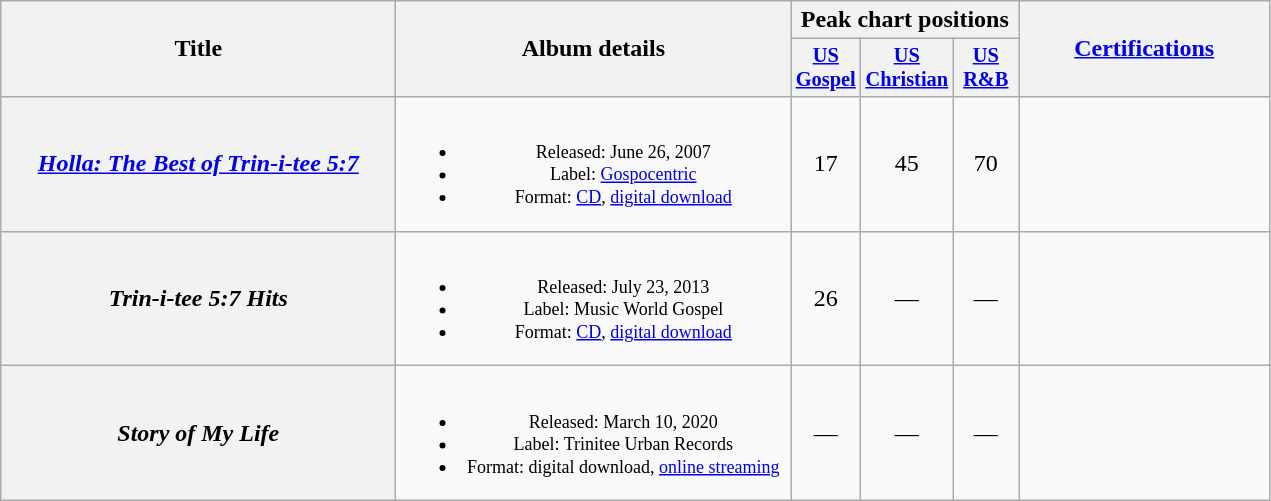<table class="wikitable plainrowheaders" style="text-align:center;" border="1">
<tr>
<th scope="col" rowspan="2" style="width:16em;">Title</th>
<th scope="col" rowspan="2" style="width:16em;">Album details</th>
<th scope="col" colspan="3">Peak chart positions</th>
<th scope="col" rowspan="2" style="width:10em;"><a href='#'>Certifications</a></th>
</tr>
<tr>
<th scope="col" style="width:2.75em;font-size:85%;"><a href='#'>US Gospel</a><br></th>
<th scope="col" style="width:2.75em;font-size:85%;"><a href='#'>US Christian</a><br></th>
<th scope="col" style="width:2.75em;font-size:85%;"><a href='#'>US R&B</a><br></th>
</tr>
<tr>
<th scope="row"><em><a href='#'>Holla: The Best of Trin-i-tee 5:7</a></em></th>
<td style="font-size:12px;"><br><ul><li>Released: June 26, 2007</li><li>Label: <a href='#'>Gospocentric</a></li><li>Format: <a href='#'>CD</a>, <a href='#'>digital download</a></li></ul></td>
<td>17</td>
<td>45</td>
<td>70</td>
<td align="left"></td>
</tr>
<tr>
<th scope="row"><em>Trin-i-tee 5:7 Hits</em></th>
<td style="font-size:12px;"><br><ul><li>Released: July 23, 2013</li><li>Label: Music World Gospel</li><li>Format: <a href='#'>CD</a>, <a href='#'>digital download</a></li></ul></td>
<td>26</td>
<td>—</td>
<td>—</td>
<td align="left"></td>
</tr>
<tr>
<th scope="row"><em>Story of My Life</em></th>
<td style="font-size:12px;"><br><ul><li>Released: March 10, 2020</li><li>Label: Trinitee Urban Records</li><li>Format: digital download, <a href='#'>online streaming</a></li></ul></td>
<td>—</td>
<td>—</td>
<td>—</td>
<td align="left"></td>
</tr>
</table>
